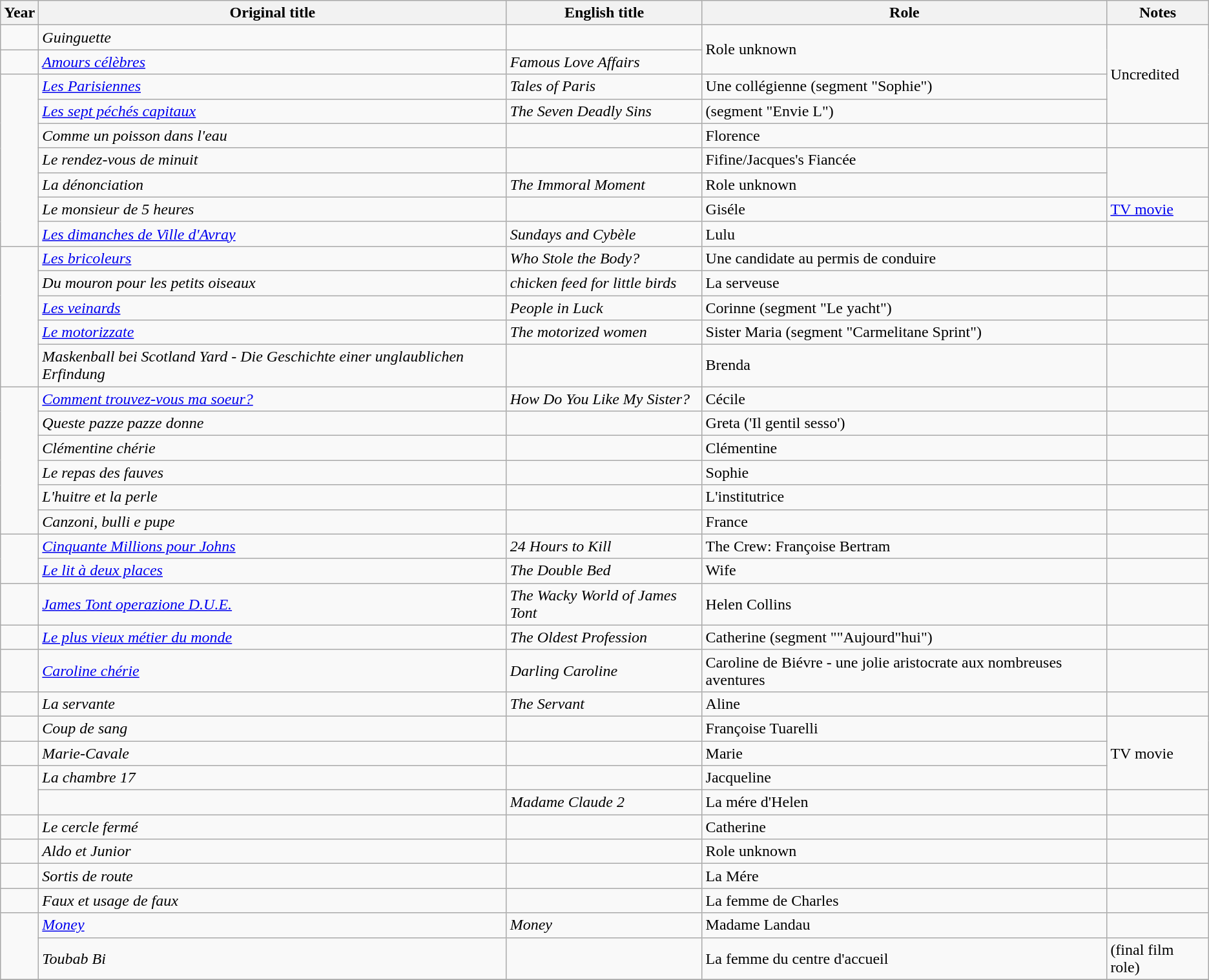<table class="wikitable">
<tr>
<th>Year</th>
<th>Original title</th>
<th>English title</th>
<th>Role</th>
<th>Notes</th>
</tr>
<tr>
<td></td>
<td><em>Guinguette </em></td>
<td></td>
<td rowspan="2">Role unknown</td>
<td rowspan="4">Uncredited</td>
</tr>
<tr>
<td></td>
<td><em><a href='#'>Amours célèbres</a></em></td>
<td><em>Famous Love Affairs</em></td>
</tr>
<tr>
<td rowspan="7"></td>
<td><em><a href='#'>Les Parisiennes</a></em></td>
<td><em>Tales of Paris</em></td>
<td>Une collégienne (segment "Sophie")</td>
</tr>
<tr>
<td><em><a href='#'>Les sept péchés capitaux</a></em></td>
<td><em>The Seven Deadly Sins</em></td>
<td>(segment "Envie L")</td>
</tr>
<tr>
<td><em>Comme un poisson dans l'eau</em></td>
<td></td>
<td>Florence</td>
<td></td>
</tr>
<tr>
<td><em>Le rendez-vous de minuit</em></td>
<td></td>
<td>Fifine/Jacques's Fiancée</td>
</tr>
<tr>
<td><em>La dénonciation</em></td>
<td><em>The Immoral Moment</em></td>
<td>Role unknown</td>
</tr>
<tr>
<td><em>Le monsieur de 5 heures</em></td>
<td></td>
<td>Giséle</td>
<td><a href='#'>TV movie</a></td>
</tr>
<tr>
<td><em><a href='#'>Les dimanches de Ville d'Avray</a></em></td>
<td><em>Sundays and Cybèle</em></td>
<td>Lulu</td>
<td></td>
</tr>
<tr>
<td rowspan="5"></td>
<td><em><a href='#'>Les bricoleurs</a></em></td>
<td><em>Who Stole the Body?</em></td>
<td>Une candidate au permis de conduire</td>
<td></td>
</tr>
<tr>
<td><em>Du mouron pour les petits oiseaux</em></td>
<td><em>chicken feed for little birds</em></td>
<td>La serveuse</td>
<td></td>
</tr>
<tr>
<td><em><a href='#'>Les veinards</a></em></td>
<td><em>People in Luck</em></td>
<td>Corinne (segment "Le yacht")</td>
<td></td>
</tr>
<tr>
<td><em><a href='#'>Le motorizzate</a></em></td>
<td><em>The motorized women</em></td>
<td>Sister Maria (segment "Carmelitane Sprint")</td>
<td></td>
</tr>
<tr>
<td><em>Maskenball bei Scotland Yard - Die Geschichte einer unglaublichen Erfindung</em></td>
<td></td>
<td>Brenda</td>
<td></td>
</tr>
<tr>
<td rowspan="6"></td>
<td><em><a href='#'>Comment trouvez-vous ma soeur?</a></em></td>
<td><em>How Do You Like My Sister?</em></td>
<td>Cécile</td>
<td></td>
</tr>
<tr>
<td><em>Queste pazze pazze donne</em></td>
<td></td>
<td>Greta ('Il gentil sesso')</td>
<td></td>
</tr>
<tr>
<td><em>Clémentine chérie</em></td>
<td></td>
<td>Clémentine</td>
<td></td>
</tr>
<tr>
<td><em>Le repas des fauves</em></td>
<td></td>
<td>Sophie</td>
<td></td>
</tr>
<tr>
<td><em>L'huitre et la perle</em></td>
<td></td>
<td>L'institutrice</td>
<td></td>
</tr>
<tr>
<td><em>Canzoni, bulli e pupe</em></td>
<td></td>
<td>France</td>
<td></td>
</tr>
<tr>
<td rowspan="2"></td>
<td><em><a href='#'>Cinquante Millions pour Johns</a></em></td>
<td><em>24 Hours to Kill</em></td>
<td>The Crew: Françoise Bertram</td>
<td></td>
</tr>
<tr>
<td><em><a href='#'>Le lit à deux places</a></em></td>
<td><em>The Double Bed</em></td>
<td>Wife</td>
<td></td>
</tr>
<tr>
<td></td>
<td><em><a href='#'>James Tont operazione D.U.E.</a></em></td>
<td><em>The Wacky World of James Tont</em></td>
<td>Helen Collins</td>
<td></td>
</tr>
<tr>
<td></td>
<td><em><a href='#'>Le plus vieux métier du monde</a></em></td>
<td><em>The Oldest Profession</em></td>
<td>Catherine (segment ""Aujourd"hui")</td>
<td></td>
</tr>
<tr>
<td></td>
<td><em><a href='#'>Caroline chérie</a></em></td>
<td><em>Darling Caroline</em></td>
<td>Caroline de Biévre - une jolie aristocrate aux nombreuses aventures</td>
<td></td>
</tr>
<tr>
<td></td>
<td><em>La servante</em></td>
<td><em>The Servant</em></td>
<td>Aline</td>
<td></td>
</tr>
<tr>
<td></td>
<td><em>Coup de sang</em></td>
<td></td>
<td>Françoise Tuarelli</td>
<td rowspan="3">TV movie</td>
</tr>
<tr>
<td></td>
<td><em>Marie-Cavale</em></td>
<td></td>
<td>Marie</td>
</tr>
<tr>
<td rowspan="2"></td>
<td><em>La chambre 17</em></td>
<td></td>
<td>Jacqueline</td>
</tr>
<tr>
<td></td>
<td><em>Madame Claude 2</em></td>
<td>La mére d'Helen</td>
<td></td>
</tr>
<tr>
<td></td>
<td><em>Le cercle fermé</em></td>
<td></td>
<td>Catherine</td>
<td></td>
</tr>
<tr>
<td></td>
<td><em>Aldo et Junior</em></td>
<td></td>
<td>Role unknown</td>
</tr>
<tr>
<td></td>
<td><em>Sortis de route</em></td>
<td></td>
<td>La Mére</td>
<td></td>
</tr>
<tr>
<td></td>
<td><em>Faux et usage de faux</em></td>
<td></td>
<td>La femme de Charles</td>
<td></td>
</tr>
<tr>
<td rowspan="2"></td>
<td><em><a href='#'>Money</a></em></td>
<td><em>Money</em></td>
<td>Madame Landau</td>
<td></td>
</tr>
<tr>
<td><em>Toubab Bi</em></td>
<td></td>
<td>La femme du centre d'accueil</td>
<td>(final film role)</td>
</tr>
<tr>
</tr>
</table>
